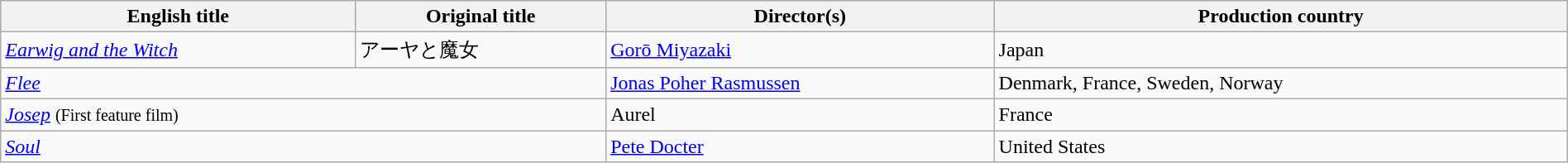<table class="wikitable" style="width:100%; margin-bottom:4px" cellpadding="5">
<tr>
<th scope="col">English title</th>
<th scope="col">Original title</th>
<th scope="col">Director(s)</th>
<th scope="col">Production country</th>
</tr>
<tr>
<td><em><a href='#'>Earwig and the Witch</a></em></td>
<td>アーヤと魔女</td>
<td><a href='#'>Gorō Miyazaki</a></td>
<td>Japan</td>
</tr>
<tr>
<td colspan=2><em><a href='#'>Flee</a></em></td>
<td><a href='#'>Jonas Poher Rasmussen</a></td>
<td>Denmark, France, Sweden, Norway</td>
</tr>
<tr>
<td colspan=2><em><a href='#'>Josep</a></em> <small>(First feature film)</small></td>
<td>Aurel</td>
<td>France</td>
</tr>
<tr>
<td colspan=2><em><a href='#'>Soul</a></em></td>
<td><a href='#'>Pete Docter</a></td>
<td>United States</td>
</tr>
</table>
